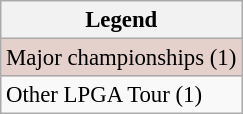<table class="wikitable" style="font-size:95%;">
<tr>
<th>Legend</th>
</tr>
<tr style="background:#e5d1cb;">
<td>Major championships (1)</td>
</tr>
<tr>
<td>Other LPGA Tour (1)</td>
</tr>
</table>
